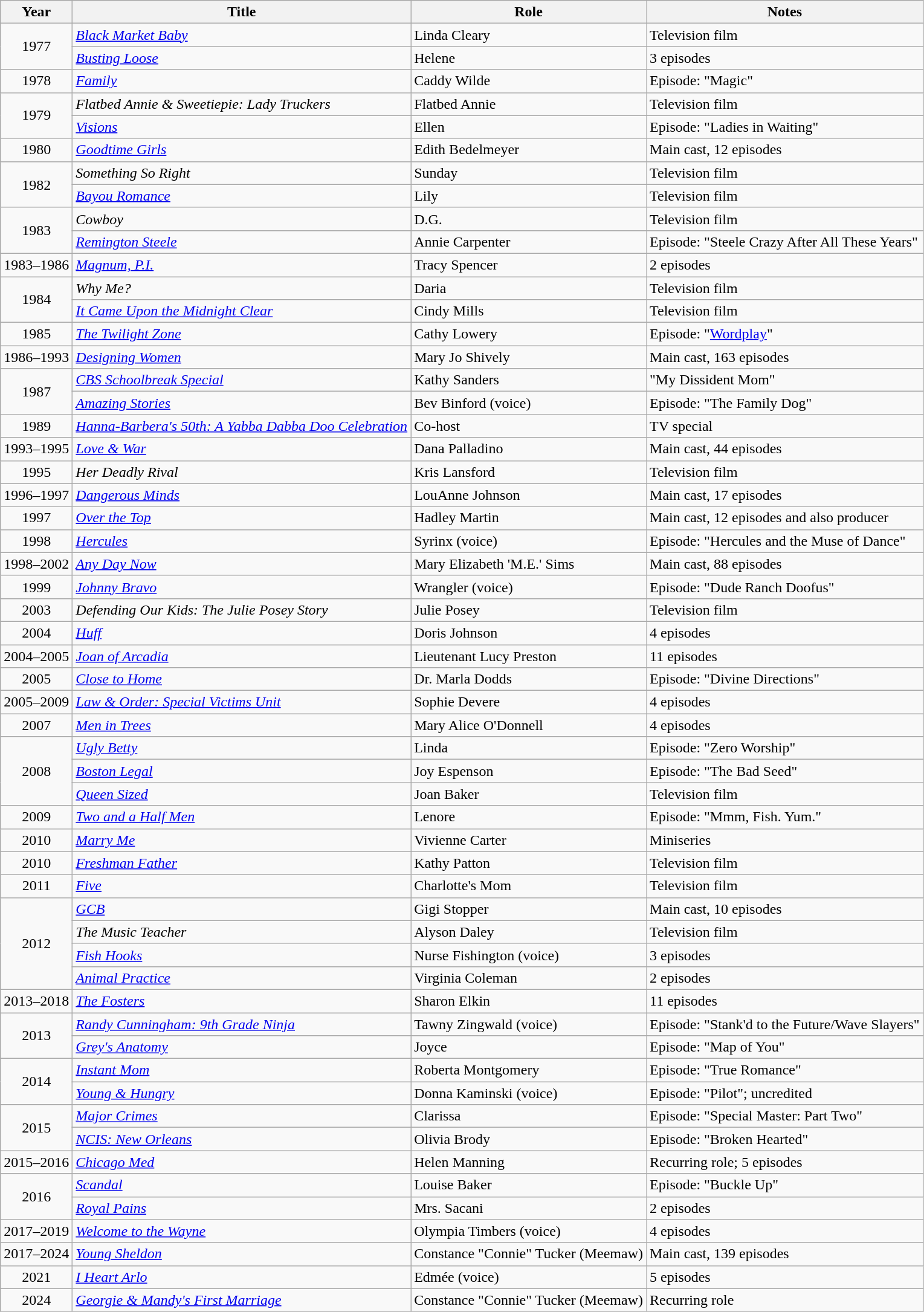<table class="wikitable sortable">
<tr>
<th>Year</th>
<th>Title</th>
<th>Role</th>
<th class="unsortable">Notes</th>
</tr>
<tr>
<td rowspan="2" align="center">1977</td>
<td><em><a href='#'>Black Market Baby</a></em></td>
<td>Linda Cleary</td>
<td>Television film</td>
</tr>
<tr>
<td><em><a href='#'>Busting Loose</a></em></td>
<td>Helene</td>
<td>3 episodes</td>
</tr>
<tr>
<td align="center">1978</td>
<td><em><a href='#'>Family</a></em></td>
<td>Caddy Wilde</td>
<td>Episode: "Magic"</td>
</tr>
<tr>
<td rowspan="2" align="center">1979</td>
<td><em>Flatbed Annie & Sweetiepie: Lady Truckers</em></td>
<td>Flatbed Annie</td>
<td>Television film</td>
</tr>
<tr>
<td><em><a href='#'>Visions</a></em></td>
<td>Ellen</td>
<td>Episode: "Ladies in Waiting"</td>
</tr>
<tr>
<td align="center">1980</td>
<td><em><a href='#'>Goodtime Girls</a></em></td>
<td>Edith Bedelmeyer</td>
<td>Main cast, 12 episodes</td>
</tr>
<tr>
<td rowspan="2" align="center">1982</td>
<td><em>Something So Right</em></td>
<td>Sunday</td>
<td>Television film</td>
</tr>
<tr>
<td><em><a href='#'>Bayou Romance</a></em></td>
<td>Lily</td>
<td>Television film</td>
</tr>
<tr>
<td rowspan="2" align="center">1983</td>
<td><em>Cowboy</em></td>
<td>D.G.</td>
<td>Television film</td>
</tr>
<tr>
<td><em><a href='#'>Remington Steele</a></em></td>
<td>Annie Carpenter</td>
<td>Episode: "Steele Crazy After All These Years"</td>
</tr>
<tr>
<td align="center">1983–1986</td>
<td><em><a href='#'>Magnum, P.I.</a></em></td>
<td>Tracy Spencer</td>
<td>2 episodes</td>
</tr>
<tr>
<td rowspan="2" align="center">1984</td>
<td><em>Why Me?</em></td>
<td>Daria</td>
<td>Television film</td>
</tr>
<tr>
<td><em><a href='#'>It Came Upon the Midnight Clear</a></em></td>
<td>Cindy Mills</td>
<td>Television film</td>
</tr>
<tr>
<td align="center">1985</td>
<td><em><a href='#'>The Twilight Zone</a></em></td>
<td>Cathy Lowery</td>
<td>Episode: "<a href='#'>Wordplay</a>"</td>
</tr>
<tr>
<td align="center">1986–1993</td>
<td><em><a href='#'>Designing Women</a></em></td>
<td>Mary Jo Shively</td>
<td>Main cast, 163 episodes</td>
</tr>
<tr>
<td rowspan="2" align="center">1987</td>
<td><em><a href='#'>CBS Schoolbreak Special</a></em></td>
<td>Kathy Sanders</td>
<td>"My Dissident Mom"</td>
</tr>
<tr>
<td><em><a href='#'>Amazing Stories</a></em></td>
<td>Bev Binford (voice)</td>
<td>Episode: "The Family Dog"</td>
</tr>
<tr>
<td align="center">1989</td>
<td><em><a href='#'>Hanna-Barbera's 50th: A Yabba Dabba Doo Celebration</a></em></td>
<td>Co-host</td>
<td>TV special</td>
</tr>
<tr>
<td align="center">1993–1995</td>
<td><em><a href='#'>Love & War</a></em></td>
<td>Dana Palladino</td>
<td>Main cast, 44 episodes</td>
</tr>
<tr>
<td align="center">1995</td>
<td><em>Her Deadly Rival</em></td>
<td>Kris Lansford</td>
<td>Television film</td>
</tr>
<tr>
<td align="center">1996–1997</td>
<td><em><a href='#'>Dangerous Minds</a></em></td>
<td>LouAnne Johnson</td>
<td>Main cast, 17 episodes</td>
</tr>
<tr>
<td align="center">1997</td>
<td><em><a href='#'>Over the Top</a></em></td>
<td>Hadley Martin</td>
<td>Main cast, 12 episodes and also producer</td>
</tr>
<tr>
<td align="center">1998</td>
<td><em><a href='#'>Hercules</a></em></td>
<td>Syrinx (voice)</td>
<td>Episode: "Hercules and the Muse of Dance"</td>
</tr>
<tr>
<td align="center">1998–2002</td>
<td><em><a href='#'>Any Day Now</a></em></td>
<td>Mary Elizabeth 'M.E.' Sims</td>
<td>Main cast, 88 episodes</td>
</tr>
<tr>
<td rowspan=“2” align="center">1999</td>
<td><em><a href='#'>Johnny Bravo</a></em></td>
<td>Wrangler (voice)</td>
<td>Episode: "Dude Ranch Doofus"</td>
</tr>
<tr>
<td align="center">2003</td>
<td><em>Defending Our Kids: The Julie Posey Story </em></td>
<td>Julie Posey</td>
<td>Television film</td>
</tr>
<tr>
<td align="center">2004</td>
<td><em><a href='#'>Huff</a></em></td>
<td>Doris Johnson</td>
<td>4 episodes</td>
</tr>
<tr>
<td align="center">2004–2005</td>
<td><em><a href='#'>Joan of Arcadia</a></em></td>
<td>Lieutenant Lucy Preston</td>
<td>11 episodes</td>
</tr>
<tr>
<td align="center">2005</td>
<td><em><a href='#'>Close to Home</a></em></td>
<td>Dr. Marla Dodds</td>
<td>Episode: "Divine Directions"</td>
</tr>
<tr>
<td align="center">2005–2009</td>
<td><em><a href='#'>Law & Order: Special Victims Unit</a></em></td>
<td>Sophie Devere</td>
<td>4 episodes</td>
</tr>
<tr>
<td align="center">2007</td>
<td><em><a href='#'>Men in Trees</a></em></td>
<td>Mary Alice O'Donnell</td>
<td>4 episodes</td>
</tr>
<tr>
<td rowspan="3" align="center">2008</td>
<td><em><a href='#'>Ugly Betty</a></em></td>
<td>Linda</td>
<td>Episode: "Zero Worship"</td>
</tr>
<tr>
<td><em><a href='#'>Boston Legal</a></em></td>
<td>Joy Espenson</td>
<td>Episode: "The Bad Seed"</td>
</tr>
<tr>
<td><em><a href='#'>Queen Sized</a></em></td>
<td>Joan Baker</td>
<td>Television film</td>
</tr>
<tr>
<td align="center">2009</td>
<td><em><a href='#'>Two and a Half Men</a></em></td>
<td>Lenore</td>
<td>Episode: "Mmm, Fish. Yum."</td>
</tr>
<tr>
<td align="center">2010</td>
<td><em><a href='#'>Marry Me</a></em></td>
<td>Vivienne Carter</td>
<td>Miniseries</td>
</tr>
<tr>
<td align="center">2010</td>
<td><em><a href='#'>Freshman Father</a></em></td>
<td>Kathy Patton</td>
<td>Television film</td>
</tr>
<tr>
<td align="center">2011</td>
<td><em><a href='#'>Five</a></em></td>
<td>Charlotte's Mom</td>
<td>Television film</td>
</tr>
<tr>
<td rowspan="4" align="center">2012</td>
<td><em><a href='#'>GCB</a></em></td>
<td>Gigi Stopper</td>
<td>Main cast, 10 episodes</td>
</tr>
<tr>
<td><em>The Music Teacher</em></td>
<td>Alyson Daley</td>
<td>Television film</td>
</tr>
<tr>
<td><em><a href='#'>Fish Hooks</a></em></td>
<td>Nurse Fishington (voice)</td>
<td>3 episodes</td>
</tr>
<tr>
<td><em><a href='#'>Animal Practice</a></em></td>
<td>Virginia Coleman</td>
<td>2 episodes</td>
</tr>
<tr>
<td align="center">2013–2018</td>
<td><em><a href='#'>The Fosters</a></em></td>
<td>Sharon Elkin</td>
<td>11 episodes</td>
</tr>
<tr>
<td rowspan="2" align="center">2013</td>
<td><em><a href='#'>Randy Cunningham: 9th Grade Ninja</a></em></td>
<td>Tawny Zingwald (voice)</td>
<td>Episode: "Stank'd to the Future/Wave Slayers"</td>
</tr>
<tr>
<td><em><a href='#'>Grey's Anatomy</a></em></td>
<td>Joyce</td>
<td>Episode: "Map of You"</td>
</tr>
<tr>
<td rowspan="2" align="center">2014</td>
<td><em><a href='#'>Instant Mom</a></em></td>
<td>Roberta Montgomery</td>
<td>Episode: "True Romance"</td>
</tr>
<tr>
<td><em><a href='#'>Young & Hungry</a></em></td>
<td>Donna Kaminski (voice)</td>
<td>Episode: "Pilot"; uncredited</td>
</tr>
<tr>
<td rowspan="2" align="center">2015</td>
<td><em><a href='#'>Major Crimes</a></em></td>
<td>Clarissa</td>
<td>Episode: "Special Master: Part Two"</td>
</tr>
<tr>
<td><em><a href='#'>NCIS: New Orleans</a></em></td>
<td>Olivia Brody</td>
<td>Episode: "Broken Hearted"</td>
</tr>
<tr>
<td align="center">2015–2016</td>
<td><em><a href='#'>Chicago Med</a></em></td>
<td>Helen Manning</td>
<td>Recurring role; 5 episodes</td>
</tr>
<tr>
<td rowspan="2" align="center">2016</td>
<td><em><a href='#'>Scandal</a></em></td>
<td>Louise Baker</td>
<td>Episode: "Buckle Up"</td>
</tr>
<tr>
<td><em><a href='#'>Royal Pains</a></em></td>
<td>Mrs. Sacani</td>
<td>2 episodes</td>
</tr>
<tr>
<td align="center">2017–2019</td>
<td><em><a href='#'>Welcome to the Wayne</a></em></td>
<td>Olympia Timbers (voice)</td>
<td>4 episodes</td>
</tr>
<tr>
<td align="center">2017–2024</td>
<td><em><a href='#'>Young Sheldon</a></em></td>
<td>Constance "Connie" Tucker (Meemaw)</td>
<td>Main cast, 139 episodes</td>
</tr>
<tr>
<td align="center">2021</td>
<td><em><a href='#'>I Heart Arlo</a></em></td>
<td>Edmée (voice)</td>
<td>5 episodes</td>
</tr>
<tr>
<td align="center">2024</td>
<td><em><a href='#'>Georgie & Mandy's First Marriage</a></em></td>
<td>Constance "Connie" Tucker (Meemaw)</td>
<td>Recurring role</td>
</tr>
</table>
